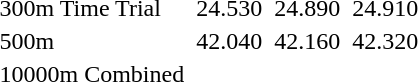<table>
<tr>
<td>300m Time Trial</td>
<td></td>
<td>24.530</td>
<td></td>
<td>24.890</td>
<td></td>
<td>24.910</td>
</tr>
<tr>
<td>500m</td>
<td></td>
<td>42.040</td>
<td></td>
<td>42.160</td>
<td></td>
<td>42.320</td>
</tr>
<tr>
<td>10000m Combined</td>
<td></td>
<td></td>
<td></td>
<td></td>
<td></td>
<td></td>
</tr>
<tr>
</tr>
</table>
